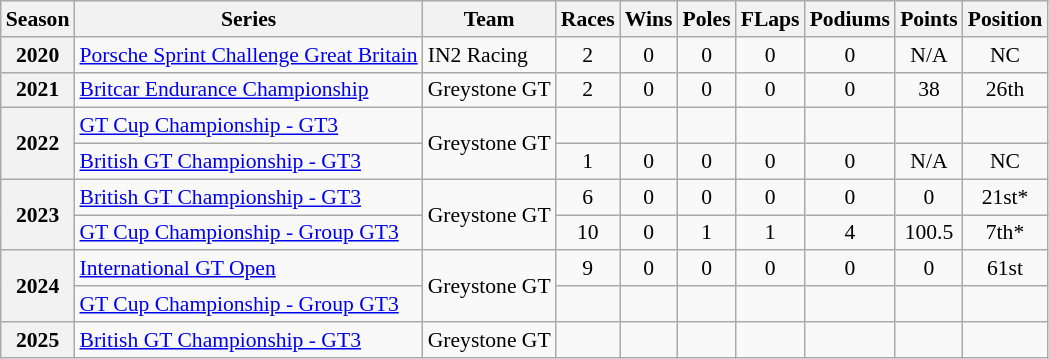<table class="wikitable" style="font-size: 90%; text-align:center">
<tr>
<th>Season</th>
<th>Series</th>
<th>Team</th>
<th>Races</th>
<th>Wins</th>
<th>Poles</th>
<th>FLaps</th>
<th>Podiums</th>
<th>Points</th>
<th>Position</th>
</tr>
<tr>
<th>2020</th>
<td align=left><a href='#'>Porsche Sprint Challenge Great Britain</a></td>
<td align=left>IN2 Racing</td>
<td>2</td>
<td>0</td>
<td>0</td>
<td>0</td>
<td>0</td>
<td>N/A</td>
<td>NC</td>
</tr>
<tr>
<th>2021</th>
<td align=left><a href='#'>Britcar Endurance Championship</a></td>
<td align=left>Greystone GT</td>
<td>2</td>
<td>0</td>
<td>0</td>
<td>0</td>
<td>0</td>
<td>38</td>
<td>26th</td>
</tr>
<tr>
<th rowspan="2">2022</th>
<td align=left><a href='#'>GT Cup Championship - GT3</a></td>
<td rowspan="2" align="left">Greystone GT</td>
<td></td>
<td></td>
<td></td>
<td></td>
<td></td>
<td></td>
<td></td>
</tr>
<tr>
<td align=left><a href='#'>British GT Championship - GT3</a></td>
<td>1</td>
<td>0</td>
<td>0</td>
<td>0</td>
<td>0</td>
<td>N/A</td>
<td>NC</td>
</tr>
<tr>
<th rowspan="2">2023</th>
<td align=left><a href='#'>British GT Championship - GT3</a></td>
<td rowspan="2" align="left">Greystone GT</td>
<td>6</td>
<td>0</td>
<td>0</td>
<td>0</td>
<td>0</td>
<td>0</td>
<td>21st*</td>
</tr>
<tr>
<td align=left><a href='#'>GT Cup Championship - Group GT3</a></td>
<td>10</td>
<td>0</td>
<td>1</td>
<td>1</td>
<td>4</td>
<td>100.5</td>
<td>7th*</td>
</tr>
<tr>
<th rowspan="2">2024</th>
<td align=left><a href='#'>International GT Open</a></td>
<td rowspan="2" align="left">Greystone GT</td>
<td>9</td>
<td>0</td>
<td>0</td>
<td>0</td>
<td>0</td>
<td>0</td>
<td>61st</td>
</tr>
<tr>
<td align=left><a href='#'>GT Cup Championship - Group GT3</a></td>
<td></td>
<td></td>
<td></td>
<td></td>
<td></td>
<td></td>
<td></td>
</tr>
<tr>
<th>2025</th>
<td align=left><a href='#'>British GT Championship - GT3</a></td>
<td align=left>Greystone GT</td>
<td></td>
<td></td>
<td></td>
<td></td>
<td></td>
<td></td>
<td></td>
</tr>
</table>
